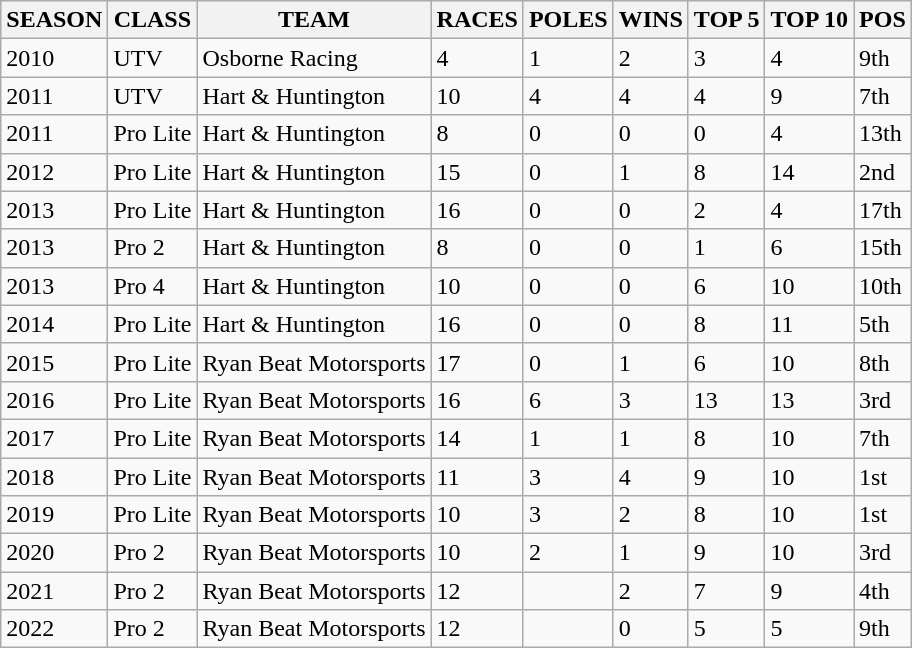<table class="wikitable">
<tr>
<th>SEASON</th>
<th>CLASS</th>
<th>TEAM</th>
<th>RACES</th>
<th>POLES</th>
<th>WINS</th>
<th>TOP 5</th>
<th>TOP 10</th>
<th>POS</th>
</tr>
<tr>
<td>2010</td>
<td>UTV</td>
<td>Osborne Racing</td>
<td>4</td>
<td>1</td>
<td>2</td>
<td>3</td>
<td>4</td>
<td>9th</td>
</tr>
<tr>
<td>2011</td>
<td>UTV</td>
<td>Hart & Huntington</td>
<td>10</td>
<td>4</td>
<td>4</td>
<td>4</td>
<td>9</td>
<td>7th</td>
</tr>
<tr>
<td>2011</td>
<td>Pro Lite</td>
<td>Hart & Huntington</td>
<td>8</td>
<td>0</td>
<td>0</td>
<td>0</td>
<td>4</td>
<td>13th</td>
</tr>
<tr>
<td>2012</td>
<td>Pro Lite</td>
<td>Hart & Huntington</td>
<td>15</td>
<td>0</td>
<td>1</td>
<td>8</td>
<td>14</td>
<td>2nd</td>
</tr>
<tr>
<td>2013</td>
<td>Pro Lite</td>
<td>Hart & Huntington</td>
<td>16</td>
<td>0</td>
<td>0</td>
<td>2</td>
<td>4</td>
<td>17th</td>
</tr>
<tr>
<td>2013</td>
<td>Pro 2</td>
<td>Hart & Huntington</td>
<td>8</td>
<td>0</td>
<td>0</td>
<td>1</td>
<td>6</td>
<td>15th</td>
</tr>
<tr>
<td>2013</td>
<td>Pro 4</td>
<td>Hart & Huntington</td>
<td>10</td>
<td>0</td>
<td>0</td>
<td>6</td>
<td>10</td>
<td>10th</td>
</tr>
<tr>
<td>2014</td>
<td>Pro Lite</td>
<td>Hart & Huntington</td>
<td>16</td>
<td>0</td>
<td>0</td>
<td>8</td>
<td>11</td>
<td>5th</td>
</tr>
<tr>
<td>2015</td>
<td>Pro Lite</td>
<td>Ryan Beat Motorsports</td>
<td>17</td>
<td>0</td>
<td>1</td>
<td>6</td>
<td>10</td>
<td>8th</td>
</tr>
<tr>
<td>2016</td>
<td>Pro Lite</td>
<td>Ryan Beat Motorsports</td>
<td>16</td>
<td>6</td>
<td>3</td>
<td>13</td>
<td>13</td>
<td>3rd</td>
</tr>
<tr>
<td>2017</td>
<td>Pro Lite</td>
<td>Ryan Beat Motorsports</td>
<td>14</td>
<td>1</td>
<td>1</td>
<td>8</td>
<td>10</td>
<td>7th</td>
</tr>
<tr>
<td>2018</td>
<td>Pro Lite</td>
<td>Ryan Beat Motorsports</td>
<td>11</td>
<td>3</td>
<td>4</td>
<td>9</td>
<td>10</td>
<td>1st</td>
</tr>
<tr>
<td>2019</td>
<td>Pro Lite</td>
<td>Ryan Beat Motorsports</td>
<td>10</td>
<td>3</td>
<td>2</td>
<td>8</td>
<td>10</td>
<td>1st</td>
</tr>
<tr>
<td>2020</td>
<td>Pro 2</td>
<td>Ryan Beat Motorsports</td>
<td>10</td>
<td>2</td>
<td>1</td>
<td>9</td>
<td>10</td>
<td>3rd</td>
</tr>
<tr>
<td>2021</td>
<td>Pro 2</td>
<td>Ryan Beat Motorsports</td>
<td>12</td>
<td></td>
<td>2</td>
<td>7</td>
<td>9</td>
<td>4th</td>
</tr>
<tr>
<td>2022</td>
<td>Pro 2</td>
<td>Ryan Beat Motorsports</td>
<td>12</td>
<td></td>
<td>0</td>
<td>5</td>
<td>5</td>
<td>9th</td>
</tr>
</table>
